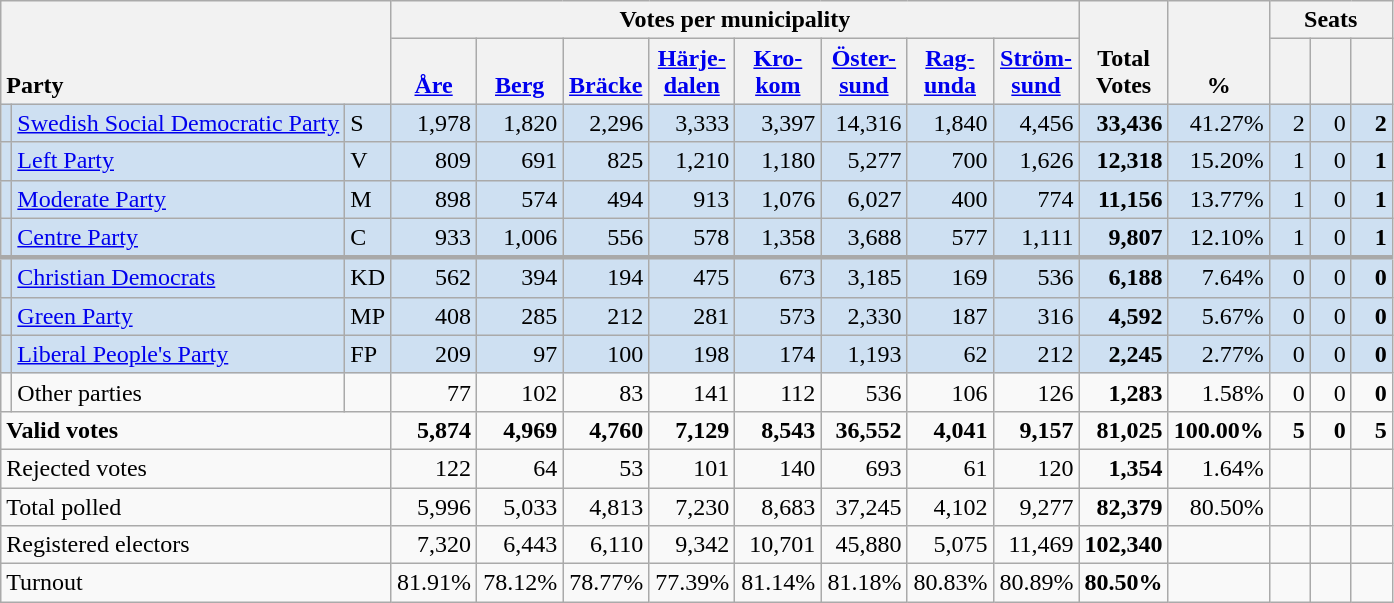<table class="wikitable" border="1" style="text-align:right;">
<tr>
<th style="text-align:left;" valign=bottom rowspan=2 colspan=3>Party</th>
<th colspan=8>Votes per municipality</th>
<th align=center valign=bottom rowspan=2 width="50">Total Votes</th>
<th align=center valign=bottom rowspan=2 width="50">%</th>
<th colspan=3>Seats</th>
</tr>
<tr>
<th align=center valign=bottom width="50"><a href='#'>Åre</a></th>
<th align=center valign=bottom width="50"><a href='#'>Berg</a></th>
<th align=center valign=bottom width="50"><a href='#'>Bräcke</a></th>
<th align=center valign=bottom width="50"><a href='#'>Härje- dalen</a></th>
<th align=center valign=bottom width="50"><a href='#'>Kro- kom</a></th>
<th align=center valign=bottom width="50"><a href='#'>Öster- sund</a></th>
<th align=center valign=bottom width="50"><a href='#'>Rag- unda</a></th>
<th align=center valign=bottom width="50"><a href='#'>Ström- sund</a></th>
<th align=center valign=bottom width="20"><small></small></th>
<th align=center valign=bottom width="20"><small><a href='#'></a></small></th>
<th align=center valign=bottom width="20"><small></small></th>
</tr>
<tr style="background:#CEE0F2;">
<td></td>
<td align=left style="white-space: nowrap;"><a href='#'>Swedish Social Democratic Party</a></td>
<td align=left>S</td>
<td>1,978</td>
<td>1,820</td>
<td>2,296</td>
<td>3,333</td>
<td>3,397</td>
<td>14,316</td>
<td>1,840</td>
<td>4,456</td>
<td><strong>33,436</strong></td>
<td>41.27%</td>
<td>2</td>
<td>0</td>
<td><strong>2</strong></td>
</tr>
<tr style="background:#CEE0F2;">
<td></td>
<td align=left><a href='#'>Left Party</a></td>
<td align=left>V</td>
<td>809</td>
<td>691</td>
<td>825</td>
<td>1,210</td>
<td>1,180</td>
<td>5,277</td>
<td>700</td>
<td>1,626</td>
<td><strong>12,318</strong></td>
<td>15.20%</td>
<td>1</td>
<td>0</td>
<td><strong>1</strong></td>
</tr>
<tr style="background:#CEE0F2;">
<td></td>
<td align=left><a href='#'>Moderate Party</a></td>
<td align=left>M</td>
<td>898</td>
<td>574</td>
<td>494</td>
<td>913</td>
<td>1,076</td>
<td>6,027</td>
<td>400</td>
<td>774</td>
<td><strong>11,156</strong></td>
<td>13.77%</td>
<td>1</td>
<td>0</td>
<td><strong>1</strong></td>
</tr>
<tr style="background:#CEE0F2;">
<td></td>
<td align=left><a href='#'>Centre Party</a></td>
<td align=left>C</td>
<td>933</td>
<td>1,006</td>
<td>556</td>
<td>578</td>
<td>1,358</td>
<td>3,688</td>
<td>577</td>
<td>1,111</td>
<td><strong>9,807</strong></td>
<td>12.10%</td>
<td>1</td>
<td>0</td>
<td><strong>1</strong></td>
</tr>
<tr style="background:#CEE0F2; border-top:3px solid darkgray;">
<td></td>
<td align=left><a href='#'>Christian Democrats</a></td>
<td align=left>KD</td>
<td>562</td>
<td>394</td>
<td>194</td>
<td>475</td>
<td>673</td>
<td>3,185</td>
<td>169</td>
<td>536</td>
<td><strong>6,188</strong></td>
<td>7.64%</td>
<td>0</td>
<td>0</td>
<td><strong>0</strong></td>
</tr>
<tr style="background:#CEE0F2;">
<td></td>
<td align=left><a href='#'>Green Party</a></td>
<td align=left>MP</td>
<td>408</td>
<td>285</td>
<td>212</td>
<td>281</td>
<td>573</td>
<td>2,330</td>
<td>187</td>
<td>316</td>
<td><strong>4,592</strong></td>
<td>5.67%</td>
<td>0</td>
<td>0</td>
<td><strong>0</strong></td>
</tr>
<tr style="background:#CEE0F2;">
<td></td>
<td align=left><a href='#'>Liberal People's Party</a></td>
<td align=left>FP</td>
<td>209</td>
<td>97</td>
<td>100</td>
<td>198</td>
<td>174</td>
<td>1,193</td>
<td>62</td>
<td>212</td>
<td><strong>2,245</strong></td>
<td>2.77%</td>
<td>0</td>
<td>0</td>
<td><strong>0</strong></td>
</tr>
<tr>
<td></td>
<td align=left>Other parties</td>
<td></td>
<td>77</td>
<td>102</td>
<td>83</td>
<td>141</td>
<td>112</td>
<td>536</td>
<td>106</td>
<td>126</td>
<td><strong>1,283</strong></td>
<td>1.58%</td>
<td>0</td>
<td>0</td>
<td><strong>0</strong></td>
</tr>
<tr style="font-weight:bold">
<td align=left colspan=3>Valid votes</td>
<td>5,874</td>
<td>4,969</td>
<td>4,760</td>
<td>7,129</td>
<td>8,543</td>
<td>36,552</td>
<td>4,041</td>
<td>9,157</td>
<td>81,025</td>
<td>100.00%</td>
<td>5</td>
<td>0</td>
<td>5</td>
</tr>
<tr>
<td align=left colspan=3>Rejected votes</td>
<td>122</td>
<td>64</td>
<td>53</td>
<td>101</td>
<td>140</td>
<td>693</td>
<td>61</td>
<td>120</td>
<td><strong>1,354</strong></td>
<td>1.64%</td>
<td></td>
<td></td>
<td></td>
</tr>
<tr>
<td align=left colspan=3>Total polled</td>
<td>5,996</td>
<td>5,033</td>
<td>4,813</td>
<td>7,230</td>
<td>8,683</td>
<td>37,245</td>
<td>4,102</td>
<td>9,277</td>
<td><strong>82,379</strong></td>
<td>80.50%</td>
<td></td>
<td></td>
<td></td>
</tr>
<tr>
<td align=left colspan=3>Registered electors</td>
<td>7,320</td>
<td>6,443</td>
<td>6,110</td>
<td>9,342</td>
<td>10,701</td>
<td>45,880</td>
<td>5,075</td>
<td>11,469</td>
<td><strong>102,340</strong></td>
<td></td>
<td></td>
<td></td>
<td></td>
</tr>
<tr>
<td align=left colspan=3>Turnout</td>
<td>81.91%</td>
<td>78.12%</td>
<td>78.77%</td>
<td>77.39%</td>
<td>81.14%</td>
<td>81.18%</td>
<td>80.83%</td>
<td>80.89%</td>
<td><strong>80.50%</strong></td>
<td></td>
<td></td>
<td></td>
<td></td>
</tr>
</table>
